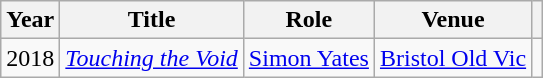<table class="wikitable">
<tr>
<th>Year</th>
<th>Title</th>
<th>Role</th>
<th>Venue</th>
<th></th>
</tr>
<tr>
<td>2018</td>
<td><em><a href='#'>Touching the Void</a></em></td>
<td><a href='#'>Simon Yates</a></td>
<td><a href='#'>Bristol Old Vic</a></td>
<td></td>
</tr>
</table>
